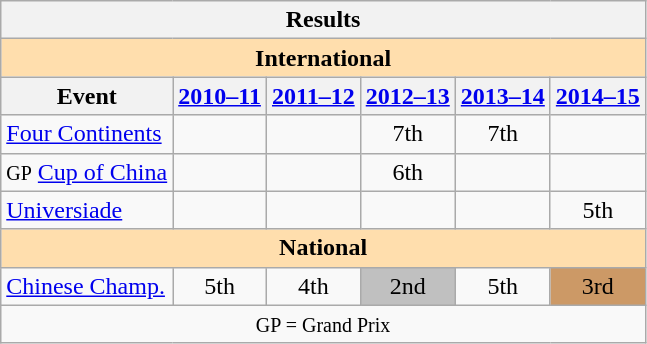<table class="wikitable" style="text-align:center">
<tr>
<th colspan=6 align=center><strong>Results</strong></th>
</tr>
<tr>
<th style="background-color: #ffdead; " colspan=6 align=center><strong>International</strong></th>
</tr>
<tr>
<th>Event</th>
<th><a href='#'>2010–11</a></th>
<th><a href='#'>2011–12</a></th>
<th><a href='#'>2012–13</a></th>
<th><a href='#'>2013–14</a></th>
<th><a href='#'>2014–15</a></th>
</tr>
<tr>
<td align=left><a href='#'>Four Continents</a></td>
<td></td>
<td></td>
<td>7th</td>
<td>7th</td>
<td></td>
</tr>
<tr>
<td align=left><small>GP</small> <a href='#'>Cup of China</a></td>
<td></td>
<td></td>
<td>6th</td>
<td></td>
<td></td>
</tr>
<tr>
<td align=left><a href='#'>Universiade</a></td>
<td></td>
<td></td>
<td></td>
<td></td>
<td>5th</td>
</tr>
<tr>
<th style="background-color: #ffdead; " colspan=6 align=center><strong>National</strong></th>
</tr>
<tr>
<td align=left><a href='#'>Chinese Champ.</a></td>
<td>5th</td>
<td>4th</td>
<td bgcolor=silver>2nd</td>
<td>5th</td>
<td bgcolor=cc9966>3rd</td>
</tr>
<tr>
<td colspan=6 align=center><small> GP = Grand Prix </small></td>
</tr>
</table>
